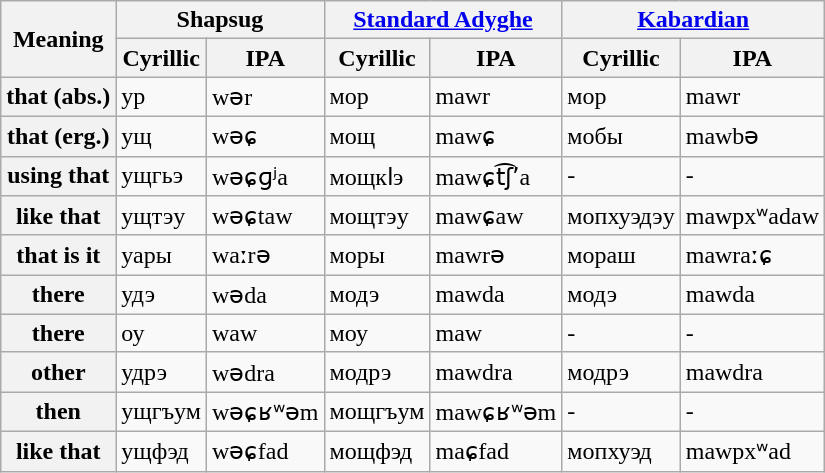<table class="wikitable">
<tr>
<th rowspan="2">Meaning</th>
<th colspan="2">Shapsug</th>
<th colspan="2"><a href='#'>Standard Adyghe</a></th>
<th colspan="2"><a href='#'>Kabardian</a></th>
</tr>
<tr>
<th>Cyrillic</th>
<th>IPA</th>
<th>Cyrillic</th>
<th>IPA</th>
<th>Cyrillic</th>
<th>IPA</th>
</tr>
<tr>
<th>that (abs.)</th>
<td>ур</td>
<td>wər</td>
<td>мор</td>
<td>mawr</td>
<td>мор</td>
<td>mawr</td>
</tr>
<tr>
<th>that (erg.)</th>
<td>ущ</td>
<td>wəɕ</td>
<td>мощ</td>
<td>mawɕ</td>
<td>мобы</td>
<td>mawbə</td>
</tr>
<tr>
<th>using that</th>
<td>ущгьэ</td>
<td>wəɕɡʲa</td>
<td>мощкӏэ</td>
<td>mawɕt͡ʃʼa</td>
<td>-</td>
<td>-</td>
</tr>
<tr>
<th>like that</th>
<td>ущтэу</td>
<td>wəɕtaw</td>
<td>мощтэу</td>
<td>mawɕaw</td>
<td>мопхуэдэу</td>
<td>mawpxʷadaw</td>
</tr>
<tr>
<th>that is it</th>
<td>уары</td>
<td>waːrə</td>
<td>моры</td>
<td>mawrə</td>
<td>мораш</td>
<td>mawraːɕ</td>
</tr>
<tr>
<th>there</th>
<td>удэ</td>
<td>wəda</td>
<td>модэ</td>
<td>mawda</td>
<td>модэ</td>
<td>mawda</td>
</tr>
<tr>
<th>there</th>
<td>оу</td>
<td>waw</td>
<td>моу</td>
<td>maw</td>
<td>-</td>
<td>-</td>
</tr>
<tr>
<th>other</th>
<td>удрэ</td>
<td>wədra</td>
<td>модрэ</td>
<td>mawdra</td>
<td>модрэ</td>
<td>mawdra</td>
</tr>
<tr>
<th>then</th>
<td>ущгъум</td>
<td>wəɕʁʷəm</td>
<td>мощгъум</td>
<td>mawɕʁʷəm</td>
<td>-</td>
<td>-</td>
</tr>
<tr>
<th>like that</th>
<td>ущфэд</td>
<td>wəɕfad</td>
<td>мощфэд</td>
<td>maɕfad</td>
<td>мопхуэд</td>
<td>mawpxʷad</td>
</tr>
</table>
